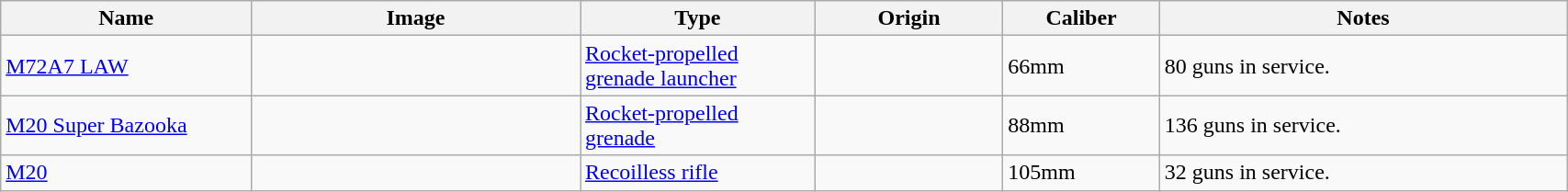<table class="wikitable" style="width:90%;">
<tr>
<th width=16%>Name</th>
<th width=21%>Image</th>
<th width=15%>Type</th>
<th width=12%>Origin</th>
<th width=10%>Caliber</th>
<th width=26%>Notes</th>
</tr>
<tr>
<td><a href='#'>M72A7 LAW</a></td>
<td></td>
<td><a href='#'>Rocket-propelled grenade launcher</a></td>
<td></td>
<td>66mm</td>
<td>80 guns in service.</td>
</tr>
<tr>
<td><a href='#'>M20 Super Bazooka</a></td>
<td></td>
<td><a href='#'>Rocket-propelled grenade</a></td>
<td></td>
<td>88mm</td>
<td>136 guns in service.</td>
</tr>
<tr>
<td><a href='#'>M20</a></td>
<td></td>
<td><a href='#'>Recoilless rifle</a></td>
<td></td>
<td>105mm</td>
<td>32 guns in service.</td>
</tr>
</table>
